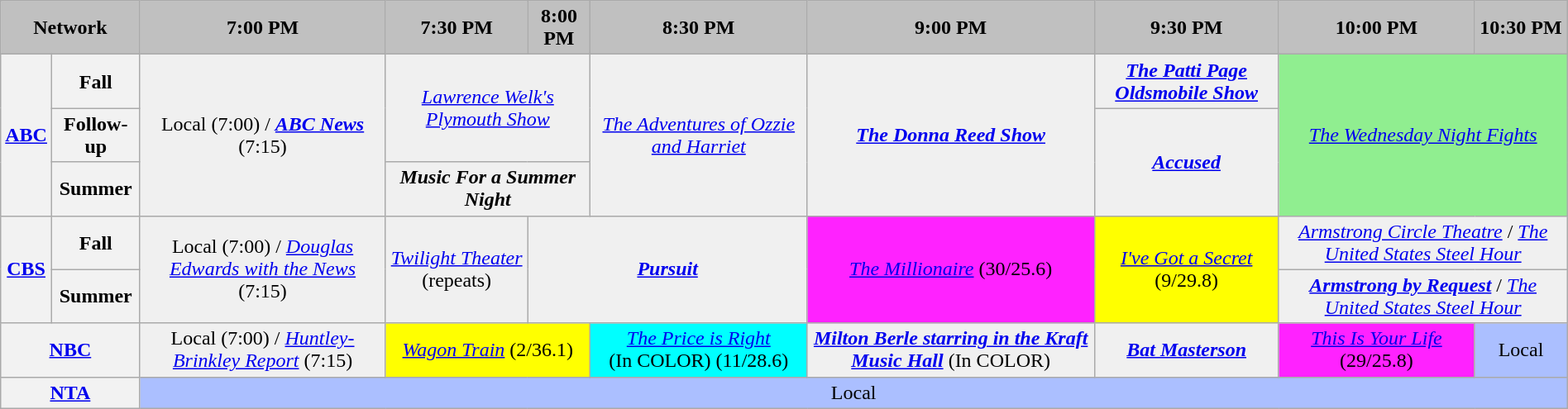<table class="wikitable" style="width:100%;margin-right:0;text-align:center">
<tr>
<th colspan="2" style="background-color:#C0C0C0;text-align:center">Network</th>
<th style="background-color:#C0C0C0;text-align:center">7:00 PM</th>
<th style="background-color:#C0C0C0;text-align:center">7:30 PM</th>
<th style="background-color:#C0C0C0;text-align:center">8:00 PM</th>
<th style="background-color:#C0C0C0;text-align:center">8:30 PM</th>
<th style="background-color:#C0C0C0;text-align:center">9:00 PM</th>
<th style="background-color:#C0C0C0;text-align:center">9:30 PM</th>
<th style="background-color:#C0C0C0;text-align:center">10:00 PM</th>
<th style="background-color:#C0C0C0;text-align:center">10:30 PM</th>
</tr>
<tr>
<th rowspan="3"><a href='#'>ABC</a></th>
<th>Fall</th>
<td bgcolor="#F0F0F0" rowspan="3">Local (7:00) / <strong><em><a href='#'>ABC News</a></em></strong> (7:15)</td>
<td bgcolor="#F0F0F0" colspan="2" rowspan="2"><em><a href='#'>Lawrence Welk's Plymouth Show</a></em></td>
<td bgcolor="#F0F0F0" rowspan="3"><em><a href='#'>The Adventures of Ozzie and Harriet</a></em></td>
<td bgcolor="#F0F0F0" rowspan="3"><strong><em><a href='#'>The Donna Reed Show</a></em></strong></td>
<td bgcolor="#F0F0F0"><strong><em><a href='#'>The Patti Page Oldsmobile Show</a></em></strong></td>
<td bgcolor="lightgreen" colspan="2" rowspan="3"><em><a href='#'>The Wednesday Night Fights</a></em></td>
</tr>
<tr>
<th>Follow-up</th>
<td bgcolor="#F0F0F0" rowspan="2"><strong><em><a href='#'>Accused</a></em></strong></td>
</tr>
<tr>
<th>Summer</th>
<td bgcolor="#F0F0F0" colspan="2"><strong><em>Music For a Summer Night</em></strong></td>
</tr>
<tr>
<th rowspan="2"><a href='#'>CBS</a></th>
<th>Fall</th>
<td bgcolor="#F0F0F0" rowspan="2">Local (7:00) / <em><a href='#'>Douglas Edwards with the News</a></em> (7:15)</td>
<td bgcolor="#F0F0F0" rowspan="2"><em><a href='#'>Twilight Theater</a></em> (repeats)</td>
<td bgcolor="#F0F0F0" colspan="2" rowspan="2"><strong><em><a href='#'>Pursuit</a></em></strong></td>
<td bgcolor="#FF22FF" rowspan="2"><em><a href='#'>The Millionaire</a></em> (30/25.6)</td>
<td bgcolor="#FFFF00" rowspan="2"><em><a href='#'>I've Got a Secret</a></em> (9/29.8)</td>
<td bgcolor="#F0F0F0" colspan="2"><em><a href='#'>Armstrong Circle Theatre</a></em> / <em><a href='#'>The United States Steel Hour</a></em></td>
</tr>
<tr>
<th>Summer</th>
<td bgcolor="#F0F0F0" colspan="2"><strong><em><a href='#'>Armstrong by Request</a></em></strong> / <em><a href='#'>The United States Steel Hour</a></em></td>
</tr>
<tr>
<th colspan="2"><a href='#'>NBC</a></th>
<td bgcolor="#F0F0F0">Local (7:00) / <em><a href='#'>Huntley-Brinkley Report</a></em> (7:15)</td>
<td bgcolor="#FFFF00" colspan="2"><em><a href='#'>Wagon Train</a></em> (2/36.1)</td>
<td bgcolor="#00FFFF"><em><a href='#'>The Price is Right</a></em> (In <span>C</span><span>O</span><span>L</span><span>O</span><span>R</span>) (11/28.6)</td>
<td bgcolor="#F0F0F0"><strong><em><a href='#'>Milton Berle starring in the Kraft Music Hall</a></em></strong> (In <span>C</span><span>O</span><span>L</span><span>O</span><span>R</span>)</td>
<td bgcolor="#F0F0F0"><strong><em><a href='#'>Bat Masterson</a></em></strong></td>
<td bgcolor="#FF22FF"><em><a href='#'>This Is Your Life</a></em> (29/25.8)</td>
<td bgcolor="#abbfff">Local</td>
</tr>
<tr>
<th colspan="2"><a href='#'>NTA</a></th>
<td colspan="8" bgcolor="#abbfff">Local</td>
</tr>
</table>
